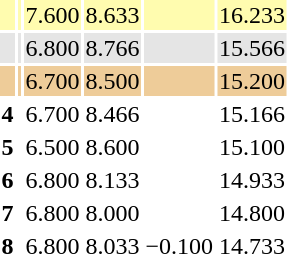<table>
<tr style="background:#fffcaf;">
<th scope=row style="text-align:center"></th>
<td style="text-align:left;"></td>
<td>7.600</td>
<td>8.633</td>
<td></td>
<td>16.233</td>
</tr>
<tr style="background:#e5e5e5;">
<th scope=row style="text-align:center"></th>
<td style="text-align:left;"></td>
<td>6.800</td>
<td>8.766</td>
<td></td>
<td>15.566</td>
</tr>
<tr style="background:#ec9;">
<th scope=row style="text-align:center"></th>
<td style="text-align:left;"></td>
<td>6.700</td>
<td>8.500</td>
<td></td>
<td>15.200</td>
</tr>
<tr>
<th scope=row style="text-align:center">4</th>
<td style="text-align:left;"></td>
<td>6.700</td>
<td>8.466</td>
<td></td>
<td>15.166</td>
</tr>
<tr>
<th scope=row style="text-align:center">5</th>
<td style="text-align:left;"></td>
<td>6.500</td>
<td>8.600</td>
<td></td>
<td>15.100</td>
</tr>
<tr>
<th scope=row style="text-align:center">6</th>
<td style="text-align:left;"></td>
<td>6.800</td>
<td>8.133</td>
<td></td>
<td>14.933</td>
</tr>
<tr>
<th scope=row style="text-align:center">7</th>
<td style="text-align:left;"></td>
<td>6.800</td>
<td>8.000</td>
<td></td>
<td>14.800</td>
</tr>
<tr>
<th scope=row style="text-align:center">8</th>
<td style="text-align:left;"></td>
<td>6.800</td>
<td>8.033</td>
<td>−0.100</td>
<td>14.733</td>
</tr>
</table>
